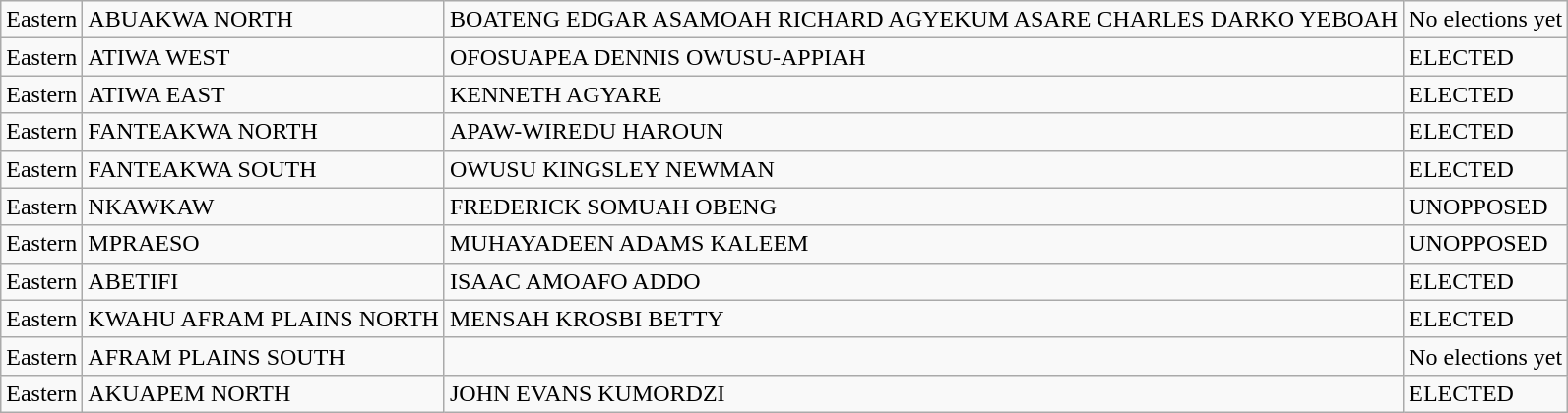<table class="wikitable">
<tr>
<td>Eastern</td>
<td>ABUAKWA NORTH</td>
<td>BOATENG EDGAR ASAMOAH RICHARD AGYEKUM ASARE CHARLES DARKO YEBOAH</td>
<td>No elections yet</td>
</tr>
<tr>
<td>Eastern</td>
<td>ATIWA WEST</td>
<td>OFOSUAPEA DENNIS OWUSU-APPIAH</td>
<td>ELECTED</td>
</tr>
<tr>
<td>Eastern</td>
<td>ATIWA EAST</td>
<td>KENNETH AGYARE</td>
<td>ELECTED</td>
</tr>
<tr>
<td>Eastern</td>
<td>FANTEAKWA NORTH</td>
<td>APAW-WIREDU HAROUN</td>
<td>ELECTED</td>
</tr>
<tr>
<td>Eastern</td>
<td>FANTEAKWA SOUTH</td>
<td>OWUSU KINGSLEY NEWMAN</td>
<td>ELECTED</td>
</tr>
<tr>
<td>Eastern</td>
<td>NKAWKAW</td>
<td>FREDERICK SOMUAH OBENG</td>
<td>UNOPPOSED</td>
</tr>
<tr>
<td>Eastern</td>
<td>MPRAESO</td>
<td>MUHAYADEEN ADAMS KALEEM</td>
<td>UNOPPOSED</td>
</tr>
<tr>
<td>Eastern</td>
<td>ABETIFI</td>
<td>ISAAC AMOAFO ADDO</td>
<td>ELECTED</td>
</tr>
<tr>
<td>Eastern</td>
<td>KWAHU AFRAM PLAINS NORTH</td>
<td>MENSAH KROSBI BETTY</td>
<td>ELECTED</td>
</tr>
<tr>
<td>Eastern</td>
<td>AFRAM PLAINS SOUTH</td>
<td></td>
<td>No elections yet</td>
</tr>
<tr>
<td>Eastern</td>
<td>AKUAPEM NORTH</td>
<td>JOHN EVANS KUMORDZI</td>
<td>ELECTED</td>
</tr>
</table>
